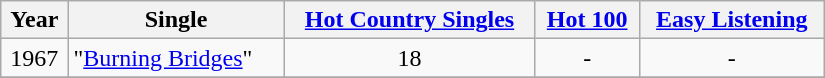<table border=1 cellspacing=0 cellpadding=2 width="550px" class="wikitable">
<tr>
<th align="left">Year</th>
<th align="left">Single</th>
<th align="left"><a href='#'>Hot Country Singles</a></th>
<th align="left"><a href='#'>Hot 100</a></th>
<th align="left"><a href='#'>Easy Listening</a></th>
</tr>
<tr>
<td align="center">1967</td>
<td align="left">"<a href='#'>Burning Bridges</a>"</td>
<td align="center">18</td>
<td align="center">-</td>
<td align="center">-</td>
</tr>
<tr>
</tr>
</table>
